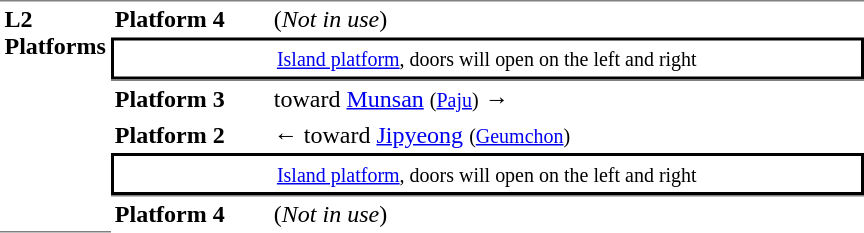<table table border=0 cellspacing=0 cellpadding=3>
<tr>
<td style="border-top:solid 1px gray;border-bottom:solid 1px gray;" width=50 rowspan=10 valign=top><strong>L2<br>Platforms</strong></td>
<td style="border-bottom:solid 0px gray;border-top:solid 1px gray;" width=100><span><strong>Platform 4</strong></span></td>
<td style="border-bottom:solid 0px gray;border-top:solid 1px gray;" width=390> (<em>Not in use</em>)</td>
</tr>
<tr>
<td style="border-top:solid 2px black;border-right:solid 2px black;border-left:solid 2px black;border-bottom:solid 2px black;text-align:center;" colspan=2><small><a href='#'>Island platform</a>, doors will open on the left and right</small></td>
</tr>
<tr>
<td style="border-bottom:solid 0px gray;border-top:solid 1px gray;" width=100><span><strong>Platform 3</strong></span></td>
<td style="border-bottom:solid 0px gray;border-top:solid 1px gray;" width=390>  toward <a href='#'>Munsan</a> <small>(<a href='#'>Paju</a>)</small> →</td>
</tr>
<tr>
<td><span><strong>Platform 2</strong></span></td>
<td>←  toward <a href='#'>Jipyeong</a> <small>(<a href='#'>Geumchon</a>)</small></td>
</tr>
<tr>
<td style="border-top:solid 2px black;border-right:solid 2px black;border-left:solid 2px black;border-bottom:solid 2px black;text-align:center;" colspan=2><small><a href='#'>Island platform</a>, doors will open on the left and right</small></td>
</tr>
<tr>
<td style="border-bottom:solid 0px gray;border-top:solid 1px gray;" width=100><span><strong>Platform 4</strong></span></td>
<td style="border-bottom:solid 0px gray;border-top:solid 1px gray;" width=390> (<em>Not in use</em>)</td>
</tr>
</table>
